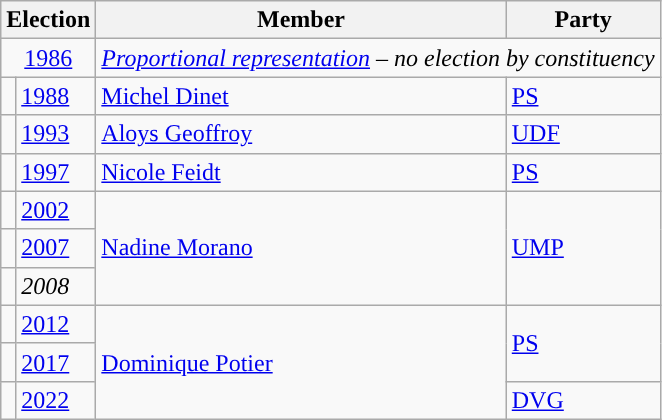<table class="wikitable">
<tr>
<th colspan="2">Election</th>
<th>Member</th>
<th>Party</th>
</tr>
<tr>
<td colspan="2" align="center"><a href='#'>1986</a></td>
<td colspan="2"><em><a href='#'>Proportional representation</a> – no election by constituency</em></td>
</tr>
<tr>
<td style="color:inherit;background-color: "></td>
<td><a href='#'>1988</a></td>
<td><a href='#'>Michel Dinet</a></td>
<td><a href='#'>PS</a></td>
</tr>
<tr>
<td style="color:inherit;background-color: "></td>
<td><a href='#'>1993</a></td>
<td><a href='#'>Aloys Geoffroy</a></td>
<td><a href='#'>UDF</a></td>
</tr>
<tr>
<td style="color:inherit;background-color: "></td>
<td><a href='#'>1997</a></td>
<td><a href='#'>Nicole Feidt</a></td>
<td><a href='#'>PS</a></td>
</tr>
<tr>
<td style="color:inherit;background-color: "></td>
<td><a href='#'>2002</a></td>
<td rowspan="3"><a href='#'>Nadine Morano</a></td>
<td rowspan="3"><a href='#'>UMP</a></td>
</tr>
<tr>
<td style="color:inherit;background-color: "></td>
<td><a href='#'>2007</a></td>
</tr>
<tr>
<td style="color:inherit;background-color: "></td>
<td><em>2008</em></td>
</tr>
<tr>
<td style="color:inherit;background-color: "></td>
<td><a href='#'>2012</a></td>
<td rowspan="3"><a href='#'>Dominique Potier</a></td>
<td rowspan="2"><a href='#'>PS</a></td>
</tr>
<tr>
<td style="color:inherit;background-color: "></td>
<td><a href='#'>2017</a></td>
</tr>
<tr>
<td style="color:inherit;background-color: "></td>
<td><a href='#'>2022</a></td>
<td><a href='#'>DVG</a></td>
</tr>
</table>
